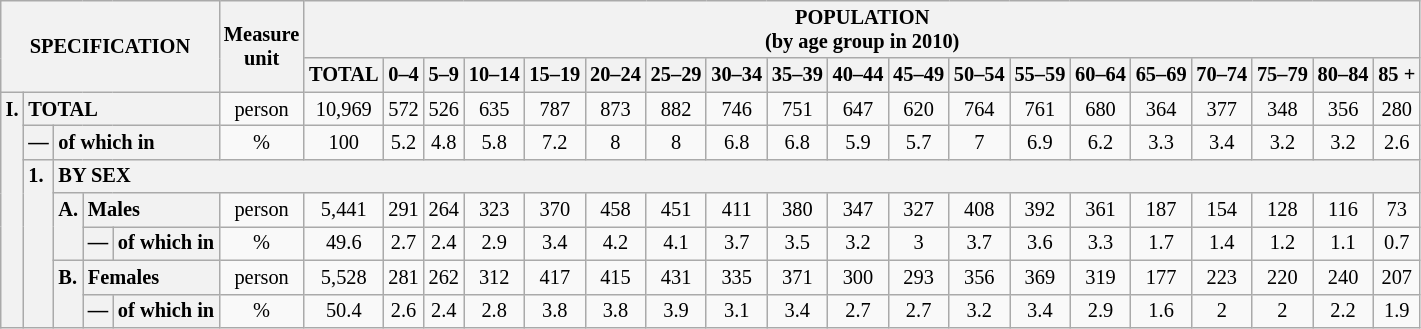<table class="wikitable" style="font-size:85%; text-align:center">
<tr>
<th rowspan="2" colspan="5">SPECIFICATION</th>
<th rowspan="2">Measure<br> unit</th>
<th colspan="20" rowspan="1">POPULATION<br> (by age group in 2010)</th>
</tr>
<tr>
<th>TOTAL</th>
<th>0–4</th>
<th>5–9</th>
<th>10–14</th>
<th>15–19</th>
<th>20–24</th>
<th>25–29</th>
<th>30–34</th>
<th>35–39</th>
<th>40–44</th>
<th>45–49</th>
<th>50–54</th>
<th>55–59</th>
<th>60–64</th>
<th>65–69</th>
<th>70–74</th>
<th>75–79</th>
<th>80–84</th>
<th>85 +</th>
</tr>
<tr>
<th style="text-align:left" valign="top" rowspan="7">I.</th>
<th style="text-align:left" colspan="4">TOTAL</th>
<td>person</td>
<td>10,969</td>
<td>572</td>
<td>526</td>
<td>635</td>
<td>787</td>
<td>873</td>
<td>882</td>
<td>746</td>
<td>751</td>
<td>647</td>
<td>620</td>
<td>764</td>
<td>761</td>
<td>680</td>
<td>364</td>
<td>377</td>
<td>348</td>
<td>356</td>
<td>280</td>
</tr>
<tr>
<th style="text-align:left" valign="top">—</th>
<th style="text-align:left" colspan="3">of which in</th>
<td>%</td>
<td>100</td>
<td>5.2</td>
<td>4.8</td>
<td>5.8</td>
<td>7.2</td>
<td>8</td>
<td>8</td>
<td>6.8</td>
<td>6.8</td>
<td>5.9</td>
<td>5.7</td>
<td>7</td>
<td>6.9</td>
<td>6.2</td>
<td>3.3</td>
<td>3.4</td>
<td>3.2</td>
<td>3.2</td>
<td>2.6</td>
</tr>
<tr>
<th style="text-align:left" valign="top" rowspan="5">1.</th>
<th style="text-align:left" colspan="23">BY SEX</th>
</tr>
<tr>
<th style="text-align:left" valign="top" rowspan="2">A.</th>
<th style="text-align:left" colspan="2">Males</th>
<td>person</td>
<td>5,441</td>
<td>291</td>
<td>264</td>
<td>323</td>
<td>370</td>
<td>458</td>
<td>451</td>
<td>411</td>
<td>380</td>
<td>347</td>
<td>327</td>
<td>408</td>
<td>392</td>
<td>361</td>
<td>187</td>
<td>154</td>
<td>128</td>
<td>116</td>
<td>73</td>
</tr>
<tr>
<th style="text-align:left" valign="top">—</th>
<th style="text-align:left" colspan="1">of which in</th>
<td>%</td>
<td>49.6</td>
<td>2.7</td>
<td>2.4</td>
<td>2.9</td>
<td>3.4</td>
<td>4.2</td>
<td>4.1</td>
<td>3.7</td>
<td>3.5</td>
<td>3.2</td>
<td>3</td>
<td>3.7</td>
<td>3.6</td>
<td>3.3</td>
<td>1.7</td>
<td>1.4</td>
<td>1.2</td>
<td>1.1</td>
<td>0.7</td>
</tr>
<tr>
<th style="text-align:left" valign="top" rowspan="2">B.</th>
<th style="text-align:left" colspan="2">Females</th>
<td>person</td>
<td>5,528</td>
<td>281</td>
<td>262</td>
<td>312</td>
<td>417</td>
<td>415</td>
<td>431</td>
<td>335</td>
<td>371</td>
<td>300</td>
<td>293</td>
<td>356</td>
<td>369</td>
<td>319</td>
<td>177</td>
<td>223</td>
<td>220</td>
<td>240</td>
<td>207</td>
</tr>
<tr>
<th style="text-align:left" valign="top">—</th>
<th style="text-align:left" colspan="1">of which in</th>
<td>%</td>
<td>50.4</td>
<td>2.6</td>
<td>2.4</td>
<td>2.8</td>
<td>3.8</td>
<td>3.8</td>
<td>3.9</td>
<td>3.1</td>
<td>3.4</td>
<td>2.7</td>
<td>2.7</td>
<td>3.2</td>
<td>3.4</td>
<td>2.9</td>
<td>1.6</td>
<td>2</td>
<td>2</td>
<td>2.2</td>
<td>1.9</td>
</tr>
</table>
